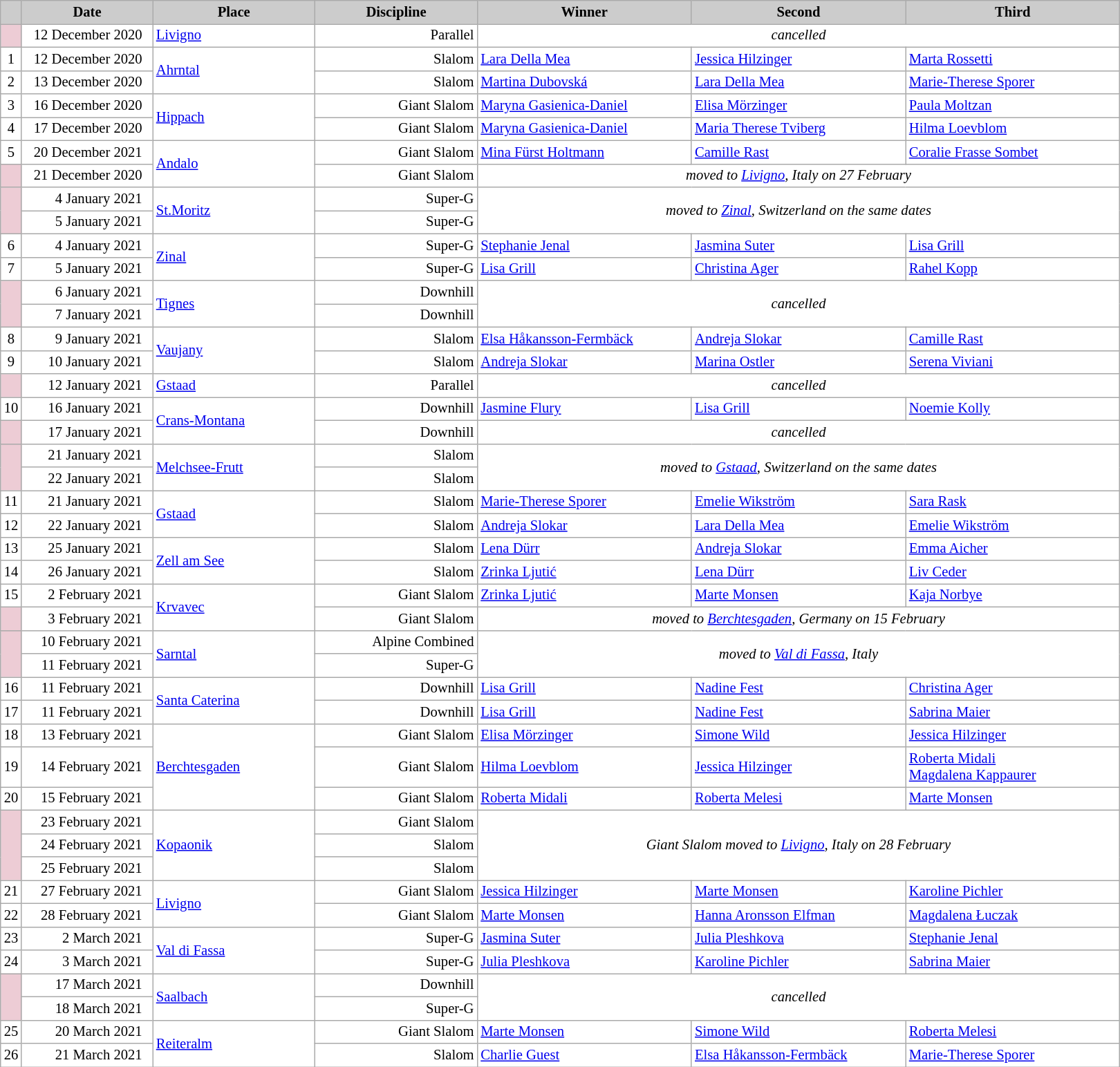<table class="wikitable plainrowheaders" style="background:#fff; font-size:86%; line-height:16px; border:grey solid 1px; border-collapse:collapse;">
<tr style="background:#ccc; text-align:center;">
<th scope="col" style="background:#ccc; width=30 px;"></th>
<th scope="col" style="background:#ccc; width:120px;">Date</th>
<th scope="col" style="background:#ccc; width:150px;">Place</th>
<th scope="col" style="background:#ccc; width:150px;">Discipline</th>
<th scope="col" style="background:#ccc; width:200px;">Winner</th>
<th scope="col" style="background:#ccc; width:200px;">Second</th>
<th scope="col" style="background:#ccc; width:200px;">Third</th>
</tr>
<tr>
<td bgcolor="EDCCD5"></td>
<td align=right>12 December 2020  </td>
<td> <a href='#'>Livigno</a></td>
<td align=right>Parallel</td>
<td colspan=3 align=center><em>cancelled</em></td>
</tr>
<tr>
<td align=center>1</td>
<td align=right>12 December 2020  </td>
<td rowspan=2> <a href='#'>Ahrntal</a></td>
<td align=right>Slalom</td>
<td> <a href='#'>Lara Della Mea</a></td>
<td> <a href='#'>Jessica Hilzinger</a></td>
<td> <a href='#'>Marta Rossetti</a></td>
</tr>
<tr>
<td align=center>2</td>
<td align=right>13 December 2020  </td>
<td align=right>Slalom</td>
<td> <a href='#'>Martina Dubovská</a></td>
<td> <a href='#'>Lara Della Mea</a></td>
<td> <a href='#'>Marie-Therese Sporer</a></td>
</tr>
<tr>
<td align=center>3</td>
<td align=right>16 December 2020  </td>
<td rowspan=2> <a href='#'>Hippach</a></td>
<td align=right>Giant Slalom</td>
<td> <a href='#'>Maryna Gasienica-Daniel</a></td>
<td> <a href='#'>Elisa Mörzinger</a></td>
<td> <a href='#'>Paula Moltzan</a></td>
</tr>
<tr>
<td align=center>4</td>
<td align=right>17 December 2020  </td>
<td align=right>Giant Slalom</td>
<td> <a href='#'>Maryna Gasienica-Daniel</a></td>
<td> <a href='#'>Maria Therese Tviberg</a></td>
<td> <a href='#'>Hilma Loevblom</a></td>
</tr>
<tr>
<td align=center>5</td>
<td align=right>20 December 2021  </td>
<td rowspan=2> <a href='#'>Andalo</a></td>
<td align=right>Giant Slalom</td>
<td> <a href='#'>Mina Fürst Holtmann</a></td>
<td> <a href='#'>Camille Rast</a></td>
<td> <a href='#'>Coralie Frasse Sombet</a></td>
</tr>
<tr>
<td bgcolor="EDCCD5"></td>
<td align=right>21 December 2020  </td>
<td align=right>Giant Slalom</td>
<td colspan=4 align=center><em>moved to <a href='#'>Livigno</a>, Italy on 27 February</em></td>
</tr>
<tr>
<td rowspan=2 bgcolor="EDCCD5"></td>
<td align=right>4 January 2021  </td>
<td rowspan=2> <a href='#'>St.Moritz</a></td>
<td align=right>Super-G</td>
<td rowspan=2 colspan=3 align=center><em>moved to <a href='#'>Zinal</a>, Switzerland on the same dates</em></td>
</tr>
<tr>
<td align=right>5 January 2021  </td>
<td align=right>Super-G</td>
</tr>
<tr>
<td align=center>6</td>
<td align=right>4 January 2021  </td>
<td rowspan=2> <a href='#'>Zinal</a></td>
<td align=right>Super-G</td>
<td> <a href='#'>Stephanie Jenal</a></td>
<td> <a href='#'>Jasmina Suter</a></td>
<td> <a href='#'>Lisa Grill</a></td>
</tr>
<tr>
<td align=center>7</td>
<td align=right>5 January 2021  </td>
<td align=right>Super-G</td>
<td> <a href='#'>Lisa Grill</a></td>
<td> <a href='#'>Christina Ager</a></td>
<td> <a href='#'>Rahel Kopp</a></td>
</tr>
<tr>
<td rowspan=2 bgcolor="EDCCD5"></td>
<td align=right>6 January 2021  </td>
<td rowspan=2> <a href='#'>Tignes</a></td>
<td align=right>Downhill</td>
<td rowspan=2 colspan=3 align=center><em>cancelled</em></td>
</tr>
<tr>
<td align=right>7 January 2021  </td>
<td align=right>Downhill</td>
</tr>
<tr>
<td align=center>8</td>
<td align=right>9 January 2021  </td>
<td rowspan=2> <a href='#'>Vaujany</a></td>
<td align=right>Slalom</td>
<td> <a href='#'>Elsa Håkansson-Fermbäck</a></td>
<td> <a href='#'>Andreja Slokar</a></td>
<td> <a href='#'>Camille Rast</a></td>
</tr>
<tr>
<td align=center>9</td>
<td align=right>10 January 2021  </td>
<td align=right>Slalom</td>
<td> <a href='#'>Andreja Slokar</a></td>
<td> <a href='#'>Marina Ostler</a></td>
<td> <a href='#'>Serena Viviani</a></td>
</tr>
<tr>
<td bgcolor="EDCCD5"></td>
<td align=right>12 January 2021  </td>
<td> <a href='#'>Gstaad</a></td>
<td align=right>Parallel</td>
<td colspan=3 align=center><em>cancelled</em></td>
</tr>
<tr>
<td align=center>10</td>
<td align=right>16 January 2021  </td>
<td rowspan=2> <a href='#'>Crans-Montana</a></td>
<td align=right>Downhill</td>
<td> <a href='#'>Jasmine Flury</a></td>
<td> <a href='#'>Lisa Grill</a></td>
<td> <a href='#'>Noemie Kolly</a></td>
</tr>
<tr>
<td bgcolor="EDCCD5"></td>
<td align=right>17 January 2021  </td>
<td align=right>Downhill</td>
<td colspan=3 align=center><em>cancelled</em></td>
</tr>
<tr>
<td rowspan=2 bgcolor="EDCCD5"></td>
<td align=right>21 January 2021  </td>
<td rowspan=2> <a href='#'>Melchsee-Frutt</a></td>
<td align=right>Slalom</td>
<td rowspan=2 colspan=3 align=center><em>moved to <a href='#'>Gstaad</a>, Switzerland on the same dates</em></td>
</tr>
<tr>
<td align=right>22 January 2021  </td>
<td align=right>Slalom</td>
</tr>
<tr>
<td align=center>11</td>
<td align=right>21 January 2021  </td>
<td rowspan=2> <a href='#'>Gstaad</a></td>
<td align=right>Slalom</td>
<td> <a href='#'>Marie-Therese Sporer</a></td>
<td> <a href='#'>Emelie Wikström</a></td>
<td> <a href='#'>Sara Rask</a></td>
</tr>
<tr>
<td align=center>12</td>
<td align=right>22 January 2021  </td>
<td align=right>Slalom</td>
<td> <a href='#'>Andreja Slokar</a></td>
<td> <a href='#'>Lara Della Mea</a></td>
<td> <a href='#'>Emelie Wikström</a></td>
</tr>
<tr>
<td align=center>13</td>
<td align=right>25 January 2021  </td>
<td rowspan=2> <a href='#'>Zell am See</a></td>
<td align=right>Slalom</td>
<td> <a href='#'>Lena Dürr</a></td>
<td> <a href='#'>Andreja Slokar</a></td>
<td> <a href='#'>Emma Aicher</a></td>
</tr>
<tr>
<td align=center>14</td>
<td align=right>26 January 2021  </td>
<td align=right>Slalom</td>
<td> <a href='#'>Zrinka Ljutić</a></td>
<td> <a href='#'>Lena Dürr</a></td>
<td> <a href='#'>Liv Ceder</a></td>
</tr>
<tr>
<td align=center>15</td>
<td align=right>2 February 2021  </td>
<td rowspan=2> <a href='#'>Krvavec</a></td>
<td align=right>Giant Slalom</td>
<td> <a href='#'>Zrinka Ljutić</a></td>
<td> <a href='#'>Marte Monsen</a></td>
<td> <a href='#'>Kaja Norbye</a></td>
</tr>
<tr>
<td bgcolor="EDCCD5"></td>
<td align=right>3 February 2021  </td>
<td align=right>Giant Slalom</td>
<td colspan=3 align=center><em>moved to <a href='#'>Berchtesgaden</a>, Germany on 15 February</em></td>
</tr>
<tr>
<td rowspan=2 bgcolor="EDCCD5"></td>
<td align=right>10 February 2021  </td>
<td rowspan=2> <a href='#'>Sarntal</a></td>
<td align=right>Alpine Combined</td>
<td rowspan=2 colspan=3 align=center><em>moved to <a href='#'>Val di Fassa</a>, Italy</em></td>
</tr>
<tr>
<td align=right>11 February 2021  </td>
<td align=right>Super-G</td>
</tr>
<tr>
<td align=center>16</td>
<td align=right>11 February 2021  </td>
<td rowspan=2> <a href='#'>Santa Caterina</a></td>
<td align=right>Downhill</td>
<td> <a href='#'>Lisa Grill</a></td>
<td> <a href='#'>Nadine Fest</a></td>
<td> <a href='#'>Christina Ager</a></td>
</tr>
<tr>
<td align=center>17</td>
<td align=right>11 February 2021  </td>
<td align=right>Downhill</td>
<td> <a href='#'>Lisa Grill</a></td>
<td> <a href='#'>Nadine Fest</a></td>
<td> <a href='#'>Sabrina Maier</a></td>
</tr>
<tr>
<td align=center>18</td>
<td align=right>13 February 2021  </td>
<td rowspan=3> <a href='#'>Berchtesgaden</a></td>
<td align=right>Giant Slalom</td>
<td> <a href='#'>Elisa Mörzinger</a></td>
<td> <a href='#'>Simone Wild</a></td>
<td> <a href='#'>Jessica Hilzinger</a></td>
</tr>
<tr>
<td align=center>19</td>
<td align=right>14 February 2021  </td>
<td align=right>Giant Slalom</td>
<td> <a href='#'>Hilma Loevblom</a></td>
<td> <a href='#'>Jessica Hilzinger</a></td>
<td> <a href='#'>Roberta Midali</a><br> <a href='#'>Magdalena Kappaurer</a></td>
</tr>
<tr>
<td align=center>20</td>
<td align=right>15 February 2021  </td>
<td align=right>Giant Slalom</td>
<td> <a href='#'>Roberta Midali</a></td>
<td> <a href='#'>Roberta Melesi</a></td>
<td> <a href='#'>Marte Monsen</a></td>
</tr>
<tr>
<td rowspan=3 bgcolor="EDCCD5"></td>
<td align=right>23 February 2021  </td>
<td rowspan=3> <a href='#'>Kopaonik</a></td>
<td align=right>Giant Slalom</td>
<td rowspan=3 colspan=3 align=center><em>Giant Slalom moved to <a href='#'>Livigno</a>, Italy on 28 February</em></td>
</tr>
<tr>
<td align=right>24 February 2021  </td>
<td align=right>Slalom</td>
</tr>
<tr>
<td align=right>25 February 2021  </td>
<td align=right>Slalom</td>
</tr>
<tr>
<td align=center>21</td>
<td align=right>27 February 2021  </td>
<td rowspan=2> <a href='#'>Livigno</a></td>
<td align=right>Giant Slalom</td>
<td> <a href='#'>Jessica Hilzinger</a></td>
<td> <a href='#'>Marte Monsen</a></td>
<td> <a href='#'>Karoline Pichler</a></td>
</tr>
<tr>
<td align=center>22</td>
<td align=right>28 February 2021  </td>
<td align=right>Giant Slalom</td>
<td> <a href='#'>Marte Monsen</a></td>
<td> <a href='#'>Hanna Aronsson Elfman</a></td>
<td> <a href='#'>Magdalena Łuczak</a></td>
</tr>
<tr>
<td align=center>23</td>
<td align=right>2 March 2021  </td>
<td rowspan=2> <a href='#'>Val di Fassa</a></td>
<td align=right>Super-G</td>
<td> <a href='#'>Jasmina Suter</a></td>
<td> <a href='#'>Julia Pleshkova</a></td>
<td> <a href='#'>Stephanie Jenal</a></td>
</tr>
<tr>
<td align=center>24</td>
<td align=right>3 March 2021  </td>
<td align=right>Super-G</td>
<td> <a href='#'>Julia Pleshkova</a></td>
<td> <a href='#'>Karoline Pichler</a></td>
<td> <a href='#'>Sabrina Maier</a></td>
</tr>
<tr>
<td rowspan=2 bgcolor="EDCCD5"></td>
<td align=right>17 March 2021  </td>
<td rowspan=2> <a href='#'>Saalbach</a></td>
<td align=right>Downhill</td>
<td rowspan=2 colspan=3 align=center><em>cancelled</em></td>
</tr>
<tr>
<td align=right>18 March 2021  </td>
<td align=right>Super-G</td>
</tr>
<tr>
<td align=center>25</td>
<td align=right>20 March 2021  </td>
<td rowspan=2> <a href='#'>Reiteralm</a></td>
<td align=right>Giant Slalom</td>
<td> <a href='#'>Marte Monsen</a></td>
<td> <a href='#'>Simone Wild</a></td>
<td> <a href='#'>Roberta Melesi</a></td>
</tr>
<tr>
<td align=center>26</td>
<td align=right>21 March 2021  </td>
<td align=right>Slalom</td>
<td> <a href='#'>Charlie Guest</a></td>
<td> <a href='#'>Elsa Håkansson-Fermbäck</a></td>
<td> <a href='#'>Marie-Therese Sporer</a></td>
</tr>
</table>
